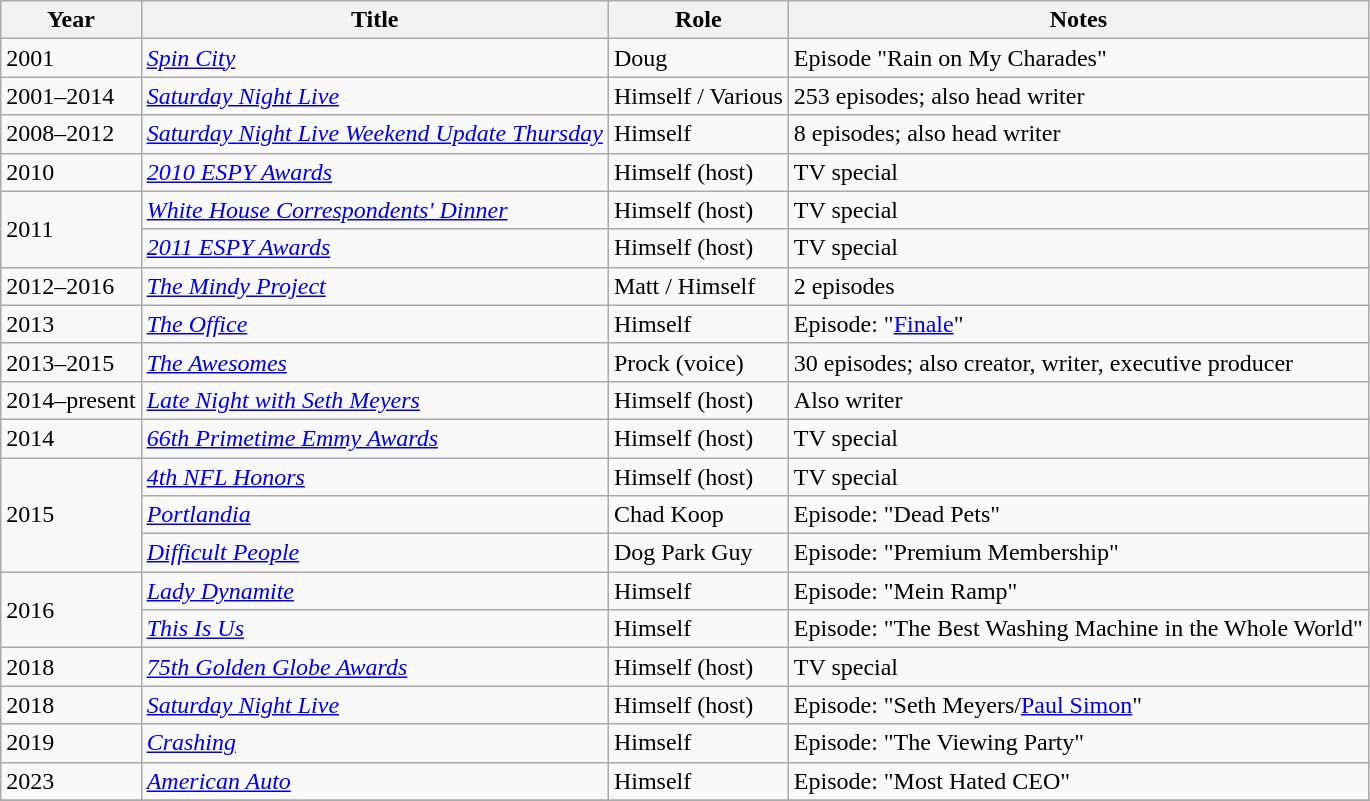<table class="wikitable sortable">
<tr>
<th>Year</th>
<th>Title</th>
<th>Role</th>
<th>Notes</th>
</tr>
<tr>
<td>2001</td>
<td><em><a href='#'>Spin City</a></em></td>
<td>Doug</td>
<td>Episode "Rain on My Charades"</td>
</tr>
<tr>
<td>2001–2014</td>
<td><em><a href='#'>Saturday Night Live</a></em></td>
<td>Himself / Various</td>
<td>253 episodes; also head writer</td>
</tr>
<tr>
<td>2008–2012</td>
<td><em><a href='#'>Saturday Night Live Weekend Update Thursday</a></em></td>
<td>Himself</td>
<td>8 episodes; also head writer</td>
</tr>
<tr>
<td>2010</td>
<td><em><a href='#'>2010 ESPY Awards</a></em></td>
<td>Himself (host)</td>
<td>TV special</td>
</tr>
<tr>
<td rowspan="2">2011</td>
<td><em><a href='#'>White House Correspondents' Dinner</a></em></td>
<td>Himself (host)</td>
<td>TV special</td>
</tr>
<tr>
<td><em><a href='#'>2011 ESPY Awards</a></em></td>
<td>Himself (host)</td>
<td>TV special</td>
</tr>
<tr>
<td>2012–2016</td>
<td><em><a href='#'>The Mindy Project</a></em></td>
<td>Matt / Himself</td>
<td>2 episodes</td>
</tr>
<tr>
<td>2013</td>
<td><em><a href='#'>The Office</a></em></td>
<td>Himself</td>
<td>Episode: "<a href='#'>Finale</a>"</td>
</tr>
<tr>
<td>2013–2015</td>
<td><em><a href='#'>The Awesomes</a></em></td>
<td>Prock (voice)</td>
<td>30 episodes; also creator, writer, executive producer</td>
</tr>
<tr>
<td>2014–present</td>
<td><em><a href='#'>Late Night with Seth Meyers</a></em></td>
<td>Himself (host)</td>
<td>Also writer</td>
</tr>
<tr>
<td>2014</td>
<td><em><a href='#'>66th Primetime Emmy Awards</a></em></td>
<td>Himself (host)</td>
<td>TV special</td>
</tr>
<tr>
<td rowspan="3">2015</td>
<td><em><a href='#'>4th NFL Honors</a></em></td>
<td>Himself (host)</td>
<td>TV special</td>
</tr>
<tr>
<td><em><a href='#'>Portlandia</a></em></td>
<td>Chad Koop</td>
<td>Episode: "Dead Pets"</td>
</tr>
<tr>
<td><em><a href='#'>Difficult People</a></em></td>
<td>Dog Park Guy</td>
<td>Episode: "Premium Membership"</td>
</tr>
<tr>
<td rowspan="2">2016</td>
<td><em><a href='#'>Lady Dynamite</a></em></td>
<td>Himself</td>
<td>Episode: "Mein Ramp"</td>
</tr>
<tr>
<td><em><a href='#'>This Is Us</a></em></td>
<td>Himself</td>
<td>Episode: "The Best Washing Machine in the Whole World"</td>
</tr>
<tr>
<td>2018</td>
<td><em><a href='#'>75th Golden Globe Awards</a></em></td>
<td>Himself (host)</td>
<td>TV special</td>
</tr>
<tr>
<td>2018</td>
<td><em><a href='#'>Saturday Night Live</a></em></td>
<td>Himself (host)</td>
<td>Episode: "Seth Meyers/<a href='#'>Paul Simon</a>"</td>
</tr>
<tr>
<td>2019</td>
<td><em><a href='#'>Crashing</a></em></td>
<td>Himself</td>
<td>Episode: "The Viewing Party"</td>
</tr>
<tr>
<td>2023</td>
<td><em><a href='#'>American Auto</a></em></td>
<td>Himself</td>
<td>Episode: "Most Hated CEO"</td>
</tr>
<tr>
</tr>
</table>
